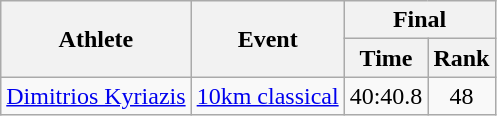<table class="wikitable">
<tr>
<th rowspan="2">Athlete</th>
<th rowspan="2">Event</th>
<th colspan="2">Final</th>
</tr>
<tr>
<th>Time</th>
<th>Rank</th>
</tr>
<tr>
<td rowspan="1"><a href='#'>Dimitrios Kyriazis</a></td>
<td><a href='#'>10km classical</a></td>
<td align="center">40:40.8</td>
<td align="center">48</td>
</tr>
</table>
